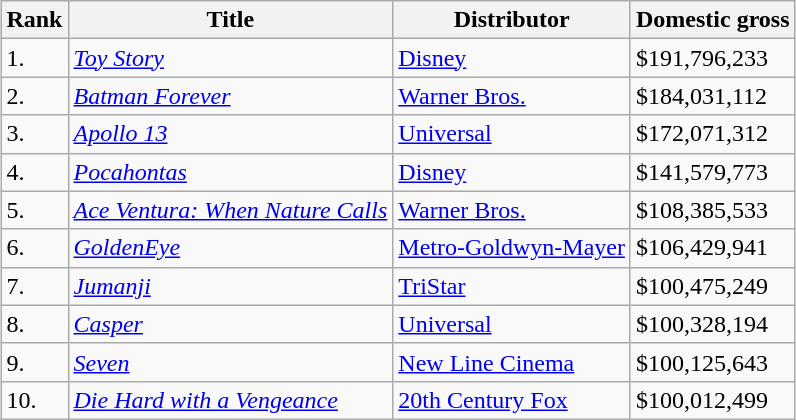<table class="wikitable sortable" style="margin:auto; margin:auto;">
<tr>
<th>Rank</th>
<th>Title</th>
<th>Distributor</th>
<th>Domestic gross</th>
</tr>
<tr>
<td>1.</td>
<td><em><a href='#'>Toy Story</a></em></td>
<td><a href='#'>Disney</a></td>
<td>$191,796,233</td>
</tr>
<tr>
<td>2.</td>
<td><em><a href='#'>Batman Forever</a></em></td>
<td><a href='#'>Warner Bros.</a></td>
<td>$184,031,112</td>
</tr>
<tr>
<td>3.</td>
<td><em><a href='#'>Apollo 13</a></em></td>
<td><a href='#'>Universal</a></td>
<td>$172,071,312</td>
</tr>
<tr>
<td>4.</td>
<td><em><a href='#'>Pocahontas</a></em></td>
<td><a href='#'>Disney</a></td>
<td>$141,579,773</td>
</tr>
<tr>
<td>5.</td>
<td><em><a href='#'>Ace Ventura: When Nature Calls</a></em></td>
<td><a href='#'>Warner Bros.</a></td>
<td>$108,385,533</td>
</tr>
<tr>
<td>6.</td>
<td><em><a href='#'>GoldenEye</a></em></td>
<td><a href='#'>Metro-Goldwyn-Mayer</a></td>
<td>$106,429,941</td>
</tr>
<tr>
<td>7.</td>
<td><em><a href='#'>Jumanji</a></em></td>
<td><a href='#'>TriStar</a></td>
<td>$100,475,249</td>
</tr>
<tr>
<td>8.</td>
<td><em><a href='#'>Casper</a></em></td>
<td><a href='#'>Universal</a></td>
<td>$100,328,194</td>
</tr>
<tr>
<td>9.</td>
<td><em><a href='#'>Seven</a></em></td>
<td><a href='#'>New Line Cinema</a></td>
<td>$100,125,643</td>
</tr>
<tr>
<td>10.</td>
<td><em><a href='#'>Die Hard with a Vengeance</a></em></td>
<td><a href='#'>20th Century Fox</a></td>
<td>$100,012,499</td>
</tr>
</table>
